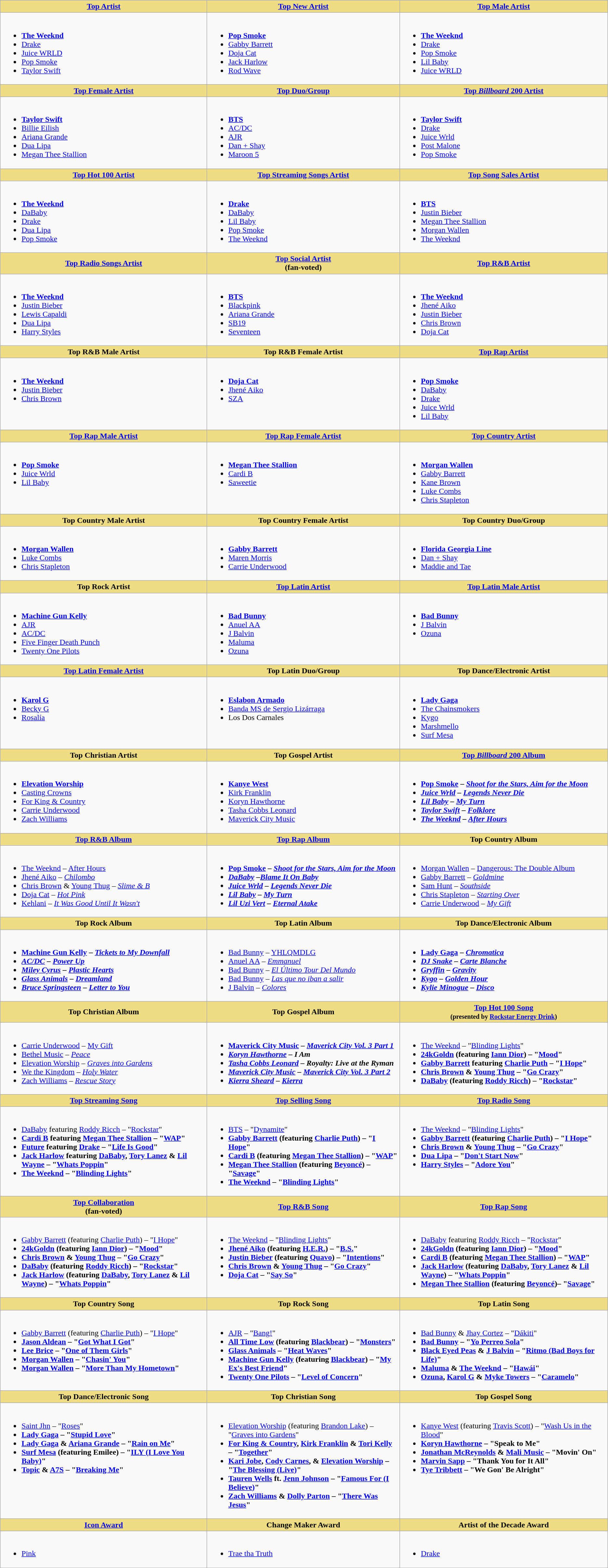<table class=wikitable>
<tr>
<th style="background:#EEDD82; width=50%"><a href='#'>Top Artist</a></th>
<th style="background:#EEDD82; width=50%"><a href='#'>Top New Artist</a></th>
<th style="background:#EEDD82; width=50%"><a href='#'>Top Male Artist</a></th>
</tr>
<tr>
<td valign="top"><br><ul><li><strong><a href='#'>The Weeknd</a></strong></li><li><a href='#'>Drake</a></li><li><a href='#'>Juice WRLD</a></li><li><a href='#'>Pop Smoke</a></li><li><a href='#'>Taylor Swift</a></li></ul></td>
<td valign="top"><br><ul><li><strong><a href='#'>Pop Smoke</a></strong></li><li><a href='#'>Gabby Barrett</a></li><li><a href='#'>Doja Cat</a></li><li><a href='#'>Jack Harlow</a></li><li><a href='#'>Rod Wave</a></li></ul></td>
<td valign="top"><br><ul><li><strong><a href='#'>The Weeknd</a></strong></li><li><a href='#'>Drake</a></li><li><a href='#'>Pop Smoke</a></li><li><a href='#'>Lil Baby</a></li><li><a href='#'>Juice WRLD</a></li></ul></td>
</tr>
<tr>
<th style="background:#EEDD82; width=50%"><a href='#'>Top Female Artist</a></th>
<th style="background:#EEDD82; width=50%"><a href='#'>Top Duo/Group</a></th>
<th style="background:#EEDD82; width=50%"><a href='#'>Top <em>Billboard</em> 200 Artist</a></th>
</tr>
<tr>
<td valign="top"><br><ul><li><strong><a href='#'>Taylor Swift</a></strong></li><li><a href='#'>Billie Eilish</a></li><li><a href='#'>Ariana Grande</a></li><li><a href='#'>Dua Lipa</a></li><li><a href='#'>Megan Thee Stallion</a></li></ul></td>
<td valign="top"><br><ul><li><strong><a href='#'>BTS</a></strong></li><li><a href='#'>AC/DC</a></li><li><a href='#'>AJR</a></li><li><a href='#'>Dan + Shay</a></li><li><a href='#'>Maroon 5</a></li></ul></td>
<td valign="top"><br><ul><li><strong><a href='#'>Taylor Swift</a></strong></li><li><a href='#'>Drake</a></li><li><a href='#'>Juice Wrld</a></li><li><a href='#'>Post Malone</a></li><li><a href='#'>Pop Smoke</a></li></ul></td>
</tr>
<tr>
<th style="background:#EEDD82; width=50%"><a href='#'>Top Hot 100 Artist</a></th>
<th style="background:#EEDD82; width=50%"><a href='#'>Top Streaming Songs Artist</a></th>
<th style="background:#EEDD82; width=50%"><a href='#'>Top Song Sales Artist</a></th>
</tr>
<tr>
<td valign="top"><br><ul><li><strong><a href='#'>The Weeknd</a></strong></li><li><a href='#'>DaBaby</a></li><li><a href='#'>Drake</a></li><li><a href='#'>Dua Lipa</a></li><li><a href='#'>Pop Smoke</a></li></ul></td>
<td valign="top"><br><ul><li><strong><a href='#'>Drake</a></strong></li><li><a href='#'>DaBaby</a></li><li><a href='#'>Lil Baby</a></li><li><a href='#'>Pop Smoke</a></li><li><a href='#'>The Weeknd</a></li></ul></td>
<td valign="top"><br><ul><li><strong><a href='#'>BTS</a></strong></li><li><a href='#'>Justin Bieber</a></li><li><a href='#'>Megan Thee Stallion</a></li><li><a href='#'>Morgan Wallen</a></li><li><a href='#'>The Weeknd</a></li></ul></td>
</tr>
<tr>
<th style="background:#EEDD82; width=50%"><a href='#'>Top Radio Songs Artist</a></th>
<th style="background:#EEDD82; width=50%"><a href='#'>Top Social Artist</a> <br> (fan-voted)</th>
<th style="background:#EEDD82; width=50%"><a href='#'>Top R&B Artist</a></th>
</tr>
<tr>
<td valign="top"><br><ul><li><strong><a href='#'>The Weeknd</a></strong></li><li><a href='#'>Justin Bieber</a></li><li><a href='#'>Lewis Capaldi</a></li><li><a href='#'>Dua Lipa</a></li><li><a href='#'>Harry Styles</a></li></ul></td>
<td valign="top"><br><ul><li><strong><a href='#'>BTS</a></strong></li><li><a href='#'>Blackpink</a></li><li><a href='#'>Ariana Grande</a></li><li><a href='#'>SB19</a></li><li><a href='#'>Seventeen</a></li></ul></td>
<td valign="top"><br><ul><li><strong><a href='#'>The Weeknd</a></strong></li><li><a href='#'>Jhené Aiko</a></li><li><a href='#'>Justin Bieber</a></li><li><a href='#'>Chris Brown</a></li><li><a href='#'>Doja Cat</a></li></ul></td>
</tr>
<tr>
<th style="background:#EEDD82; width=50%">Top R&B Male Artist</th>
<th style="background:#EEDD82; width=50%">Top R&B Female Artist</th>
<th style="background:#EEDD82; width=50%"><a href='#'>Top Rap Artist</a></th>
</tr>
<tr>
<td valign="top"><br><ul><li><strong><a href='#'>The Weeknd</a></strong></li><li><a href='#'>Justin Bieber</a></li><li><a href='#'>Chris Brown</a></li></ul></td>
<td valign="top"><br><ul><li><strong><a href='#'>Doja Cat</a></strong></li><li><a href='#'>Jhené Aiko</a></li><li><a href='#'>SZA</a></li></ul></td>
<td valign="top"><br><ul><li><strong><a href='#'>Pop Smoke</a></strong></li><li><a href='#'>DaBaby</a></li><li><a href='#'>Drake</a></li><li><a href='#'>Juice Wrld</a></li><li><a href='#'>Lil Baby</a></li></ul></td>
</tr>
<tr>
<th style="background:#EEDD82; width=50%"><a href='#'>Top Rap Male Artist</a></th>
<th style="background:#EEDD82; width=50%"><a href='#'>Top Rap Female Artist</a></th>
<th style="background:#EEDD82; width=50%"><a href='#'>Top Country Artist</a></th>
</tr>
<tr>
<td valign="top"><br><ul><li><strong><a href='#'>Pop Smoke</a></strong></li><li><a href='#'>Juice Wrld</a></li><li><a href='#'>Lil Baby</a></li></ul></td>
<td valign="top"><br><ul><li><strong><a href='#'>Megan Thee Stallion</a></strong></li><li><a href='#'>Cardi B</a></li><li><a href='#'>Saweetie</a></li></ul></td>
<td valign="top"><br><ul><li><strong><a href='#'>Morgan Wallen</a></strong></li><li><a href='#'>Gabby Barrett</a></li><li><a href='#'>Kane Brown</a></li><li><a href='#'>Luke Combs</a></li><li><a href='#'>Chris Stapleton</a></li></ul></td>
</tr>
<tr>
<th style="background:#EEDD82; width=50%">Top Country Male Artist</th>
<th style="background:#EEDD82; width=50%">Top Country Female Artist</th>
<th style="background:#EEDD82; width=50%">Top Country Duo/Group</th>
</tr>
<tr>
<td valign="top"><br><ul><li><strong><a href='#'>Morgan Wallen</a></strong></li><li><a href='#'>Luke Combs</a></li><li><a href='#'>Chris Stapleton</a></li></ul></td>
<td valign="top"><br><ul><li><strong><a href='#'>Gabby Barrett</a></strong></li><li><a href='#'>Maren Morris</a></li><li><a href='#'>Carrie Underwood</a></li></ul></td>
<td valign="top"><br><ul><li><strong><a href='#'>Florida Georgia Line</a></strong></li><li><a href='#'>Dan + Shay</a></li><li><a href='#'>Maddie and Tae</a></li></ul></td>
</tr>
<tr>
<th style="background:#EEDD82; width=50%">Top Rock Artist</th>
<th style="background:#EEDD82; width=50%"><a href='#'>Top Latin Artist</a></th>
<th style="background:#EEDD82; width=50%"><a href='#'>Top Latin Male Artist</a></th>
</tr>
<tr>
<td valign="top"><br><ul><li><strong><a href='#'>Machine Gun Kelly</a></strong></li><li><a href='#'>AJR</a></li><li><a href='#'>AC/DC</a></li><li><a href='#'>Five Finger Death Punch</a></li><li><a href='#'>Twenty One Pilots</a></li></ul></td>
<td valign="top"><br><ul><li><strong><a href='#'>Bad Bunny</a></strong></li><li><a href='#'>Anuel AA</a></li><li><a href='#'>J Balvin</a></li><li><a href='#'>Maluma</a></li><li><a href='#'>Ozuna</a></li></ul></td>
<td valign="top"><br><ul><li><strong><a href='#'>Bad Bunny</a></strong></li><li><a href='#'>J Balvin</a></li><li><a href='#'>Ozuna</a></li></ul></td>
</tr>
<tr>
<th style="background:#EEDD82; width=50%"><a href='#'>Top Latin Female Artist</a></th>
<th style="background:#EEDD82; width=50%">Top Latin Duo/Group</th>
<th style="background:#EEDD82; width=50%">Top Dance/Electronic Artist</th>
</tr>
<tr>
<td valign="top"><br><ul><li><strong><a href='#'>Karol G</a></strong></li><li><a href='#'>Becky G</a></li><li><a href='#'>Rosalía</a></li></ul></td>
<td valign="top"><br><ul><li><strong><a href='#'>Eslabon Armado</a></strong></li><li><a href='#'>Banda MS de Sergio Lizárraga</a></li><li>Los Dos Carnales</li></ul></td>
<td valign="top"><br><ul><li><strong><a href='#'>Lady Gaga</a></strong></li><li><a href='#'>The Chainsmokers</a></li><li><a href='#'>Kygo</a></li><li><a href='#'>Marshmello</a></li><li><a href='#'>Surf Mesa</a></li></ul></td>
</tr>
<tr>
<th style="background:#EEDD82; width=50%">Top Christian Artist</th>
<th style="background:#EEDD82; width=50%">Top Gospel Artist</th>
<th style="background:#EEDD82; width=50%"><a href='#'>Top <em>Billboard</em> 200 Album</a></th>
</tr>
<tr>
<td valign="top"><br><ul><li><strong><a href='#'>Elevation Worship</a></strong></li><li><a href='#'>Casting Crowns</a></li><li><a href='#'>For King & Country</a></li><li><a href='#'>Carrie Underwood</a></li><li><a href='#'>Zach Williams</a></li></ul></td>
<td valign="top"><br><ul><li><strong><a href='#'>Kanye West</a></strong></li><li><a href='#'>Kirk Franklin</a></li><li><a href='#'>Koryn Hawthorne</a></li><li><a href='#'>Tasha Cobbs Leonard</a></li><li><a href='#'>Maverick City Music</a></li></ul></td>
<td valign="top"><br><ul><li><strong><a href='#'>Pop Smoke</a> – <em><a href='#'>Shoot for the Stars, Aim for the Moon</a><strong><em></li><li><a href='#'>Juice Wrld</a> – </em><a href='#'>Legends Never Die</a><em></li><li><a href='#'>Lil Baby</a> – </em><a href='#'>My Turn</a><em></li><li><a href='#'>Taylor Swift</a> – </em><a href='#'>Folklore</a><em></li><li><a href='#'>The Weeknd</a> – </em><a href='#'>After Hours</a><em></li></ul></td>
</tr>
<tr>
<th style="background:#EEDD82; width=50%"><a href='#'>Top R&B Album</a></th>
<th style="background:#EEDD82; width=50%"><a href='#'>Top Rap Album</a></th>
<th style="background:#EEDD82; width=50%">Top Country Album</th>
</tr>
<tr>
<td valign="top"><br><ul><li></strong><a href='#'>The Weeknd</a> – </em><a href='#'>After Hours</a></em></strong></li><li><a href='#'>Jhené Aiko</a> – <em><a href='#'>Chilombo</a></em></li><li><a href='#'>Chris Brown</a> & <a href='#'>Young Thug</a> – <em><a href='#'>Slime & B</a></em></li><li><a href='#'>Doja Cat</a>  – <em><a href='#'>Hot Pink</a></em></li><li><a href='#'>Kehlani</a> – <em><a href='#'>It Was Good Until It Wasn't</a></em></li></ul></td>
<td valign="top"><br><ul><li><strong><a href='#'>Pop Smoke</a> – <em><a href='#'>Shoot for the Stars, Aim for the Moon</a><strong><em></li><li><a href='#'>DaBaby</a>  –</em><a href='#'>Blame It On Baby</a><em></li><li><a href='#'>Juice Wrld</a> – </em><a href='#'>Legends Never Die</a><em></li><li><a href='#'>Lil Baby</a> – </em><a href='#'>My Turn</a><em></li><li><a href='#'>Lil Uzi Vert</a> – </em><a href='#'>Eternal Atake</a><em></li></ul></td>
<td valign="top"><br><ul><li></strong><a href='#'>Morgan Wallen</a> – </em><a href='#'>Dangerous: The Double Album</a></em></strong></li><li><a href='#'>Gabby Barrett</a> – <em><a href='#'>Goldmine</a></em></li><li><a href='#'>Sam Hunt</a> – <em><a href='#'>Southside</a></em></li><li><a href='#'>Chris Stapleton</a> – <em><a href='#'>Starting Over</a></em></li><li><a href='#'>Carrie Underwood</a> – <em><a href='#'>My Gift</a></em></li></ul></td>
</tr>
<tr>
<th style="background:#EEDD82; width=50%">Top Rock Album</th>
<th style="background:#EEDD82; width=50%">Top Latin Album</th>
<th style="background:#EEDD82; width=50%">Top Dance/Electronic Album</th>
</tr>
<tr>
<td valign="top"><br><ul><li><strong><a href='#'>Machine Gun Kelly</a> – <em><a href='#'>Tickets to My Downfall</a><strong><em></li><li><a href='#'>AC/DC</a> – </em><a href='#'>Power Up</a><em></li><li><a href='#'>Miley Cyrus</a> – </em><a href='#'>Plastic Hearts</a><em></li><li><a href='#'>Glass Animals</a> – </em><a href='#'>Dreamland</a><em></li><li><a href='#'>Bruce Springsteen</a> – </em><a href='#'>Letter to You</a><em></li></ul></td>
<td valign="top"><br><ul><li></strong><a href='#'>Bad Bunny</a> – </em><a href='#'>YHLQMDLG</a></em></strong></li><li><a href='#'>Anuel AA</a> – <em><a href='#'>Emmanuel</a></em></li><li><a href='#'>Bad Bunny</a> – <em><a href='#'>El Último Tour Del Mundo</a></em></li><li><a href='#'>Bad Bunny</a> – <em><a href='#'>Las que no iban a salir</a></em></li><li><a href='#'>J Balvin</a> – <em><a href='#'>Colores</a></em></li></ul></td>
<td valign="top"><br><ul><li><strong><a href='#'>Lady Gaga</a> – <em><a href='#'>Chromatica</a><strong><em></li><li><a href='#'>DJ Snake</a> – </em><a href='#'>Carte Blanche</a><em></li><li><a href='#'>Gryffin</a> – </em><a href='#'>Gravity</a><em></li><li><a href='#'>Kygo</a> – </em><a href='#'>Golden Hour</a><em></li><li><a href='#'>Kylie Minogue</a> – </em><a href='#'>Disco</a><em></li></ul></td>
</tr>
<tr>
<th style="background:#EEDD82; width=50%">Top Christian Album</th>
<th style="background:#EEDD82; width=50%">Top Gospel Album</th>
<th style="background:#EEDD82; width=50%"><a href='#'>Top Hot 100 Song</a><br><small>(presented by <a href='#'>Rockstar Energy Drink</a>)</small></th>
</tr>
<tr>
<td valign="top"><br><ul><li></strong><a href='#'>Carrie Underwood</a> – </em><a href='#'>My Gift</a></em></strong></li><li><a href='#'>Bethel Music</a> – <em><a href='#'>Peace</a></em></li><li><a href='#'>Elevation Worship</a> – <em><a href='#'>Graves into Gardens</a></em></li><li><a href='#'>We the Kingdom</a> – <em><a href='#'>Holy Water</a></em></li><li><a href='#'>Zach Williams</a> – <em><a href='#'>Rescue Story</a></em></li></ul></td>
<td valign="top"><br><ul><li><strong><a href='#'>Maverick City Music</a> – <em><a href='#'>Maverick City Vol. 3 Part 1</a><strong><em></li><li><a href='#'>Koryn Hawthorne</a> – </em>I Am<em></li><li><a href='#'>Tasha Cobbs Leonard</a> – </em>Royalty: Live at the Ryman<em></li><li><a href='#'>Maverick City Music</a> – </em><a href='#'>Maverick City Vol. 3 Part 2</a><em></li><li><a href='#'>Kierra Sheard</a> – </em><a href='#'>Kierra</a><em></li></ul></td>
<td valign="top"><br><ul><li></strong><a href='#'>The Weeknd</a> – "<a href='#'>Blinding Lights</a>"<strong></li><li><a href='#'>24kGoldn</a> (featuring <a href='#'>Iann Dior</a>) – "<a href='#'>Mood</a>"</li><li><a href='#'>Gabby Barrett</a> featuring <a href='#'>Charlie Puth</a> – "<a href='#'>I Hope</a>"</li><li><a href='#'>Chris Brown</a> & <a href='#'>Young Thug</a> – "<a href='#'>Go Crazy</a>"</li><li><a href='#'>DaBaby</a> (featuring <a href='#'>Roddy Ricch</a>) – "<a href='#'>Rockstar</a>"</li></ul></td>
</tr>
<tr>
<th style="background:#EEDD82; width=50%"><a href='#'>Top Streaming Song</a></th>
<th style="background:#EEDD82; width=50%"><a href='#'>Top Selling Song</a></th>
<th style="background:#EEDD82; width=50%"><a href='#'>Top Radio Song</a></th>
</tr>
<tr>
<td valign="top"><br><ul><li></strong><a href='#'>DaBaby</a> featuring <a href='#'>Roddy Ricch</a> – "<a href='#'>Rockstar</a>"<strong></li><li><a href='#'>Cardi B</a> featuring <a href='#'>Megan Thee Stallion</a> – "<a href='#'>WAP</a>"</li><li><a href='#'>Future</a> featuring <a href='#'>Drake</a> – "<a href='#'>Life Is Good</a>"</li><li><a href='#'>Jack Harlow</a> featuring <a href='#'>DaBaby</a>, <a href='#'>Tory Lanez</a> & <a href='#'>Lil Wayne</a> – "<a href='#'>Whats Poppin</a>"</li><li><a href='#'>The Weeknd</a> – "<a href='#'>Blinding Lights</a>"</li></ul></td>
<td valign="top"><br><ul><li></strong><a href='#'>BTS</a> – "<a href='#'>Dynamite</a>"<strong></li><li><a href='#'>Gabby Barrett</a> (featuring <a href='#'>Charlie Puth</a>) – "<a href='#'>I Hope</a>"</li><li><a href='#'>Cardi B</a> (featuring <a href='#'>Megan Thee Stallion</a>) – "<a href='#'>WAP</a>"</li><li><a href='#'>Megan Thee Stallion</a> (featuring <a href='#'>Beyoncé</a>) – "<a href='#'>Savage</a>"</li><li><a href='#'>The Weeknd</a> – "<a href='#'>Blinding Lights</a>"</li></ul></td>
<td valign="top"><br><ul><li></strong><a href='#'>The Weeknd</a> – "<a href='#'>Blinding Lights</a>"<strong></li><li><a href='#'>Gabby Barrett</a> (featuring <a href='#'>Charlie Puth</a>) – "<a href='#'>I Hope</a>"</li><li><a href='#'>Chris Brown</a> & <a href='#'>Young Thug</a> – "<a href='#'>Go Crazy</a>"</li><li><a href='#'>Dua Lipa</a> – "<a href='#'>Don't Start Now</a>"</li><li><a href='#'>Harry Styles</a> – "<a href='#'>Adore You</a>"</li></ul></td>
</tr>
<tr>
<th style="background:#EEDD82; width=50%"><a href='#'>Top Collaboration</a> <br>(fan-voted)</th>
<th style="background:#EEDD82; width=50%"><a href='#'>Top R&B Song</a></th>
<th style="background:#EEDD82; width=50%"><a href='#'>Top Rap Song</a></th>
</tr>
<tr>
<td valign="top"><br><ul><li></strong><a href='#'>Gabby Barrett</a> (featuring <a href='#'>Charlie Puth</a>) – "<a href='#'>I Hope</a>"<strong></li><li><a href='#'>24kGoldn</a> (featuring <a href='#'>Iann Dior</a>) – "<a href='#'>Mood</a>"</li><li><a href='#'>Chris Brown</a> & <a href='#'>Young Thug</a> – "<a href='#'>Go Crazy</a>"</li><li><a href='#'>DaBaby</a> (featuring <a href='#'>Roddy Ricch</a>) – "<a href='#'>Rockstar</a>"</li><li><a href='#'>Jack Harlow</a> (featuring <a href='#'>DaBaby</a>, <a href='#'>Tory Lanez</a> & <a href='#'>Lil Wayne</a>) – "<a href='#'>Whats Poppin</a>"</li></ul></td>
<td valign="top"><br><ul><li></strong><a href='#'>The Weeknd</a> – "<a href='#'>Blinding Lights</a>"<strong></li><li><a href='#'>Jhené Aiko</a> (featuring <a href='#'>H.E.R.</a>) – "<a href='#'>B.S.</a>"</li><li><a href='#'>Justin Bieber</a> (featuring <a href='#'>Quavo</a>) – "<a href='#'>Intentions</a>"</li><li><a href='#'>Chris Brown</a> & <a href='#'>Young Thug</a> – "<a href='#'>Go Crazy</a>"</li><li><a href='#'>Doja Cat</a> – "<a href='#'>Say So</a>"</li></ul></td>
<td valign="top"><br><ul><li></strong><a href='#'>DaBaby</a> featuring <a href='#'>Roddy Ricch</a> – "<a href='#'>Rockstar</a>"<strong></li><li><a href='#'>24kGoldn</a> (featuring <a href='#'>Iann Dior</a>) – "<a href='#'>Mood</a>"</li><li><a href='#'>Cardi B</a> (featuring <a href='#'>Megan Thee Stallion</a>) – "<a href='#'>WAP</a>"</li><li><a href='#'>Jack Harlow</a> (featuring <a href='#'>DaBaby</a>, <a href='#'>Tory Lanez</a> & <a href='#'>Lil Wayne</a>) – "<a href='#'>Whats Poppin</a>"</li><li><a href='#'>Megan Thee Stallion</a> (featuring <a href='#'>Beyoncé</a>)– "<a href='#'>Savage</a>"</li></ul></td>
</tr>
<tr>
<th style="background:#EEDD82; width=50%">Top Country Song</th>
<th style="background:#EEDD82; width=50%">Top Rock Song</th>
<th style="background:#EEDD82; width=50%">Top Latin Song</th>
</tr>
<tr>
<td valign="top"><br><ul><li></strong><a href='#'>Gabby Barrett</a> (featuring <a href='#'>Charlie Puth</a>) – "<a href='#'>I Hope</a>"<strong></li><li><a href='#'>Jason Aldean</a> – "<a href='#'>Got What I Got</a>"</li><li><a href='#'>Lee Brice</a> – "<a href='#'>One of Them Girls</a>"</li><li><a href='#'>Morgan Wallen</a> – "<a href='#'>Chasin' You</a>"</li><li><a href='#'>Morgan Wallen</a> – "<a href='#'>More Than My Hometown</a>"</li></ul></td>
<td valign="top"><br><ul><li></strong><a href='#'>AJR</a> – "<a href='#'>Bang!</a>"<strong></li><li><a href='#'>All Time Low</a> (featuring <a href='#'>Blackbear</a>) – "<a href='#'>Monsters</a>"</li><li><a href='#'>Glass Animals</a> – "<a href='#'>Heat Waves</a>"</li><li><a href='#'>Machine Gun Kelly</a> (featuring <a href='#'>Blackbear</a>) – "<a href='#'>My Ex's Best Friend</a>"</li><li><a href='#'>Twenty One Pilots</a> – "<a href='#'>Level of Concern</a>"</li></ul></td>
<td valign="top"><br><ul><li></strong><a href='#'>Bad Bunny</a> & <a href='#'>Jhay Cortez</a> – "<a href='#'>Dákiti</a>"<strong></li><li><a href='#'>Bad Bunny</a> – "<a href='#'>Yo Perreo Sola</a>"</li><li><a href='#'>Black Eyed Peas</a> & <a href='#'>J Balvin</a> – "<a href='#'>Ritmo (Bad Boys for Life)</a>"</li><li><a href='#'>Maluma</a> & <a href='#'>The Weeknd</a> – "<a href='#'>Hawái</a>"</li><li><a href='#'>Ozuna</a>, <a href='#'>Karol G</a> & <a href='#'>Myke Towers</a> – "<a href='#'>Caramelo</a>"</li></ul></td>
</tr>
<tr>
<th style="background:#EEDD82; width=50%">Top Dance/Electronic Song</th>
<th style="background:#EEDD82; width=50%">Top Christian Song</th>
<th style="background:#EEDD82; width=50%">Top Gospel Song</th>
</tr>
<tr>
<td valign="top"><br><ul><li></strong><a href='#'>Saint Jhn</a> – "<a href='#'>Roses</a>"<strong></li><li><a href='#'>Lady Gaga</a> – "<a href='#'>Stupid Love</a>"</li><li><a href='#'>Lady Gaga</a> & <a href='#'>Ariana Grande</a> – "<a href='#'>Rain on Me</a>"</li><li><a href='#'>Surf Mesa</a> (featuring Emilee) – "<a href='#'>ILY (I Love You Baby)</a>"</li><li><a href='#'>Topic</a> & <a href='#'>A7S</a> – "<a href='#'>Breaking Me</a>"</li></ul></td>
<td valign="top"><br><ul><li></strong><a href='#'>Elevation Worship</a> (featuring <a href='#'>Brandon Lake</a>) – "<a href='#'>Graves into Gardens</a>"<strong></li><li><a href='#'>For King & Country</a>, <a href='#'>Kirk Franklin</a> & <a href='#'>Tori Kelly</a> – "<a href='#'>Together</a>"</li><li><a href='#'>Kari Jobe</a>, <a href='#'>Cody Carnes</a>, & <a href='#'>Elevation Worship</a> – "<a href='#'>The Blessing (Live)</a>"</li><li><a href='#'>Tauren Wells</a> ft. <a href='#'>Jenn Johnson</a> – "<a href='#'>Famous For (I Believe)</a>"</li><li><a href='#'>Zach Williams</a> & <a href='#'>Dolly Parton</a> – "<a href='#'>There Was Jesus</a>"</li></ul></td>
<td valign="top"><br><ul><li></strong><a href='#'>Kanye West</a> (featuring <a href='#'>Travis Scott</a>) – "<a href='#'>Wash Us in the Blood</a>"<strong></li><li><a href='#'>Koryn Hawthorne</a> – "Speak to Me"</li><li><a href='#'>Jonathan McReynolds</a> & <a href='#'>Mali Music</a> – "Movin' On"</li><li><a href='#'>Marvin Sapp</a> – "Thank You for It All"</li><li><a href='#'>Tye Tribbett</a> – "We Gon' Be Alright"</li></ul></td>
</tr>
<tr>
<th style="background:#EEDD82; width=50%"><a href='#'>Icon Award</a></th>
<th style="background:#EEDD82; width=50%">Change Maker Award</th>
<th style="background:#EEDD82; width=50%">Artist of the Decade Award</th>
</tr>
<tr>
<td valign="top"><br><ul><li></strong><a href='#'>Pink</a><strong></li></ul></td>
<td valign="top"><br><ul><li></strong><a href='#'>Trae tha Truth</a><strong></li></ul></td>
<td valign="top"><br><ul><li></strong><a href='#'>Drake</a><strong></li></ul></td>
</tr>
<tr>
</tr>
</table>
